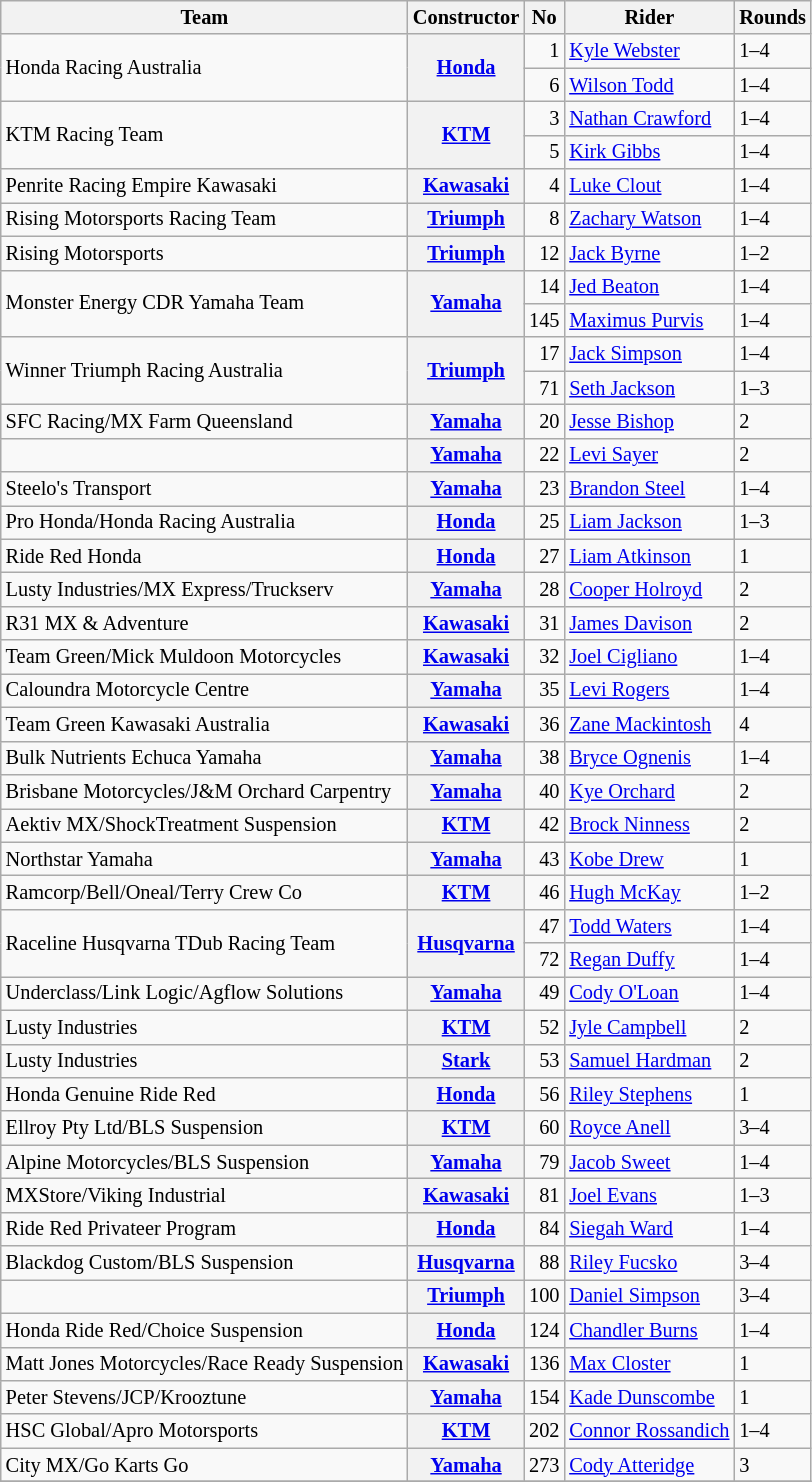<table class="wikitable" style="font-size: 85%;">
<tr>
<th>Team</th>
<th>Constructor</th>
<th>No</th>
<th>Rider</th>
<th>Rounds</th>
</tr>
<tr>
<td rowspan=2>Honda Racing Australia</td>
<th rowspan=2><a href='#'>Honda</a></th>
<td align="right">1</td>
<td> <a href='#'>Kyle Webster</a></td>
<td>1–4</td>
</tr>
<tr>
<td align="right">6</td>
<td> <a href='#'>Wilson Todd</a></td>
<td>1–4</td>
</tr>
<tr>
<td rowspan=2>KTM Racing Team</td>
<th rowspan=2><a href='#'>KTM</a></th>
<td align="right">3</td>
<td> <a href='#'>Nathan Crawford</a></td>
<td>1–4</td>
</tr>
<tr>
<td align="right">5</td>
<td> <a href='#'>Kirk Gibbs</a></td>
<td>1–4</td>
</tr>
<tr>
<td>Penrite Racing Empire Kawasaki</td>
<th><a href='#'>Kawasaki</a></th>
<td align="right">4</td>
<td> <a href='#'>Luke Clout</a></td>
<td>1–4</td>
</tr>
<tr>
<td>Rising Motorsports Racing Team</td>
<th><a href='#'>Triumph</a></th>
<td align="right">8</td>
<td> <a href='#'>Zachary Watson</a></td>
<td>1–4</td>
</tr>
<tr>
<td>Rising Motorsports</td>
<th><a href='#'>Triumph</a></th>
<td align="right">12</td>
<td> <a href='#'>Jack Byrne</a></td>
<td>1–2</td>
</tr>
<tr>
<td rowspan=2>Monster Energy CDR Yamaha Team</td>
<th rowspan=2><a href='#'>Yamaha</a></th>
<td align="right">14</td>
<td> <a href='#'>Jed Beaton</a></td>
<td>1–4</td>
</tr>
<tr>
<td align="right">145</td>
<td> <a href='#'>Maximus Purvis</a></td>
<td>1–4</td>
</tr>
<tr>
<td rowspan=2>Winner Triumph Racing Australia</td>
<th rowspan=2><a href='#'>Triumph</a></th>
<td align="right">17</td>
<td> <a href='#'>Jack Simpson</a></td>
<td>1–4</td>
</tr>
<tr>
<td align="right">71</td>
<td> <a href='#'>Seth Jackson</a></td>
<td>1–3</td>
</tr>
<tr>
<td>SFC Racing/MX Farm Queensland</td>
<th><a href='#'>Yamaha</a></th>
<td align="right">20</td>
<td> <a href='#'>Jesse Bishop</a></td>
<td>2</td>
</tr>
<tr>
<td></td>
<th><a href='#'>Yamaha</a></th>
<td align="right">22</td>
<td> <a href='#'>Levi Sayer</a></td>
<td>2</td>
</tr>
<tr>
<td>Steelo's Transport</td>
<th><a href='#'>Yamaha</a></th>
<td align="right">23</td>
<td> <a href='#'>Brandon Steel</a></td>
<td>1–4</td>
</tr>
<tr>
<td>Pro Honda/Honda Racing Australia</td>
<th><a href='#'>Honda</a></th>
<td align="right">25</td>
<td> <a href='#'>Liam Jackson</a></td>
<td>1–3</td>
</tr>
<tr>
<td>Ride Red Honda</td>
<th><a href='#'>Honda</a></th>
<td align="right">27</td>
<td> <a href='#'>Liam Atkinson</a></td>
<td>1</td>
</tr>
<tr>
<td>Lusty Industries/MX Express/Truckserv</td>
<th><a href='#'>Yamaha</a></th>
<td align="right">28</td>
<td> <a href='#'>Cooper Holroyd</a></td>
<td>2</td>
</tr>
<tr>
<td>R31 MX & Adventure</td>
<th><a href='#'>Kawasaki</a></th>
<td align="right">31</td>
<td> <a href='#'>James Davison</a></td>
<td>2</td>
</tr>
<tr>
<td>Team Green/Mick Muldoon Motorcycles</td>
<th><a href='#'>Kawasaki</a></th>
<td align="right">32</td>
<td> <a href='#'>Joel Cigliano</a></td>
<td>1–4</td>
</tr>
<tr>
<td>Caloundra Motorcycle Centre</td>
<th><a href='#'>Yamaha</a></th>
<td align="right">35</td>
<td> <a href='#'>Levi Rogers</a></td>
<td>1–4</td>
</tr>
<tr>
<td>Team Green Kawasaki Australia</td>
<th><a href='#'>Kawasaki</a></th>
<td align="right">36</td>
<td> <a href='#'>Zane Mackintosh</a></td>
<td>4</td>
</tr>
<tr>
<td>Bulk Nutrients Echuca Yamaha</td>
<th><a href='#'>Yamaha</a></th>
<td align="right">38</td>
<td> <a href='#'>Bryce Ognenis</a></td>
<td>1–4</td>
</tr>
<tr>
<td>Brisbane Motorcycles/J&M Orchard Carpentry</td>
<th><a href='#'>Yamaha</a></th>
<td align="right">40</td>
<td> <a href='#'>Kye Orchard</a></td>
<td>2</td>
</tr>
<tr>
<td>Aektiv MX/ShockTreatment Suspension</td>
<th><a href='#'>KTM</a></th>
<td align="right">42</td>
<td> <a href='#'>Brock Ninness</a></td>
<td>2</td>
</tr>
<tr>
<td>Northstar Yamaha</td>
<th><a href='#'>Yamaha</a></th>
<td align="right">43</td>
<td> <a href='#'>Kobe Drew</a></td>
<td>1</td>
</tr>
<tr>
<td>Ramcorp/Bell/Oneal/Terry Crew Co</td>
<th><a href='#'>KTM</a></th>
<td align="right">46</td>
<td> <a href='#'>Hugh McKay</a></td>
<td>1–2</td>
</tr>
<tr>
<td rowspan=2>Raceline Husqvarna TDub Racing Team</td>
<th rowspan=2><a href='#'>Husqvarna</a></th>
<td align="right">47</td>
<td> <a href='#'>Todd Waters</a></td>
<td>1–4</td>
</tr>
<tr>
<td align="right">72</td>
<td> <a href='#'>Regan Duffy</a></td>
<td>1–4</td>
</tr>
<tr>
<td>Underclass/Link Logic/Agflow Solutions</td>
<th><a href='#'>Yamaha</a></th>
<td align="right">49</td>
<td> <a href='#'>Cody O'Loan</a></td>
<td>1–4</td>
</tr>
<tr>
<td>Lusty Industries</td>
<th><a href='#'>KTM</a></th>
<td align="right">52</td>
<td> <a href='#'>Jyle Campbell</a></td>
<td>2</td>
</tr>
<tr>
<td>Lusty Industries</td>
<th><a href='#'>Stark</a></th>
<td align="right">53</td>
<td> <a href='#'>Samuel Hardman</a></td>
<td>2</td>
</tr>
<tr>
<td>Honda Genuine Ride Red</td>
<th><a href='#'>Honda</a></th>
<td align="right">56</td>
<td> <a href='#'>Riley Stephens</a></td>
<td>1</td>
</tr>
<tr>
<td>Ellroy Pty Ltd/BLS Suspension</td>
<th><a href='#'>KTM</a></th>
<td align="right">60</td>
<td> <a href='#'>Royce Anell</a></td>
<td>3–4</td>
</tr>
<tr>
<td>Alpine Motorcycles/BLS Suspension</td>
<th><a href='#'>Yamaha</a></th>
<td align="right">79</td>
<td> <a href='#'>Jacob Sweet</a></td>
<td>1–4</td>
</tr>
<tr>
<td>MXStore/Viking Industrial</td>
<th><a href='#'>Kawasaki</a></th>
<td align="right">81</td>
<td> <a href='#'>Joel Evans</a></td>
<td>1–3</td>
</tr>
<tr>
<td>Ride Red Privateer Program</td>
<th><a href='#'>Honda</a></th>
<td align="right">84</td>
<td> <a href='#'>Siegah Ward</a></td>
<td>1–4</td>
</tr>
<tr>
<td>Blackdog Custom/BLS Suspension</td>
<th><a href='#'>Husqvarna</a></th>
<td align="right">88</td>
<td> <a href='#'>Riley Fucsko</a></td>
<td>3–4</td>
</tr>
<tr>
<td></td>
<th><a href='#'>Triumph</a></th>
<td align="right">100</td>
<td> <a href='#'>Daniel Simpson</a></td>
<td>3–4</td>
</tr>
<tr>
<td>Honda Ride Red/Choice Suspension</td>
<th><a href='#'>Honda</a></th>
<td align="right">124</td>
<td> <a href='#'>Chandler Burns</a></td>
<td>1–4</td>
</tr>
<tr>
<td>Matt Jones Motorcycles/Race Ready Suspension</td>
<th><a href='#'>Kawasaki</a></th>
<td align="right">136</td>
<td> <a href='#'>Max Closter</a></td>
<td>1</td>
</tr>
<tr>
<td>Peter Stevens/JCP/Krooztune</td>
<th><a href='#'>Yamaha</a></th>
<td align="right">154</td>
<td> <a href='#'>Kade Dunscombe</a></td>
<td>1</td>
</tr>
<tr>
<td>HSC Global/Apro Motorsports</td>
<th><a href='#'>KTM</a></th>
<td align="right">202</td>
<td> <a href='#'>Connor Rossandich</a></td>
<td>1–4</td>
</tr>
<tr>
<td>City MX/Go Karts Go</td>
<th><a href='#'>Yamaha</a></th>
<td align="right">273</td>
<td> <a href='#'>Cody Atteridge</a></td>
<td>3</td>
</tr>
<tr>
</tr>
</table>
